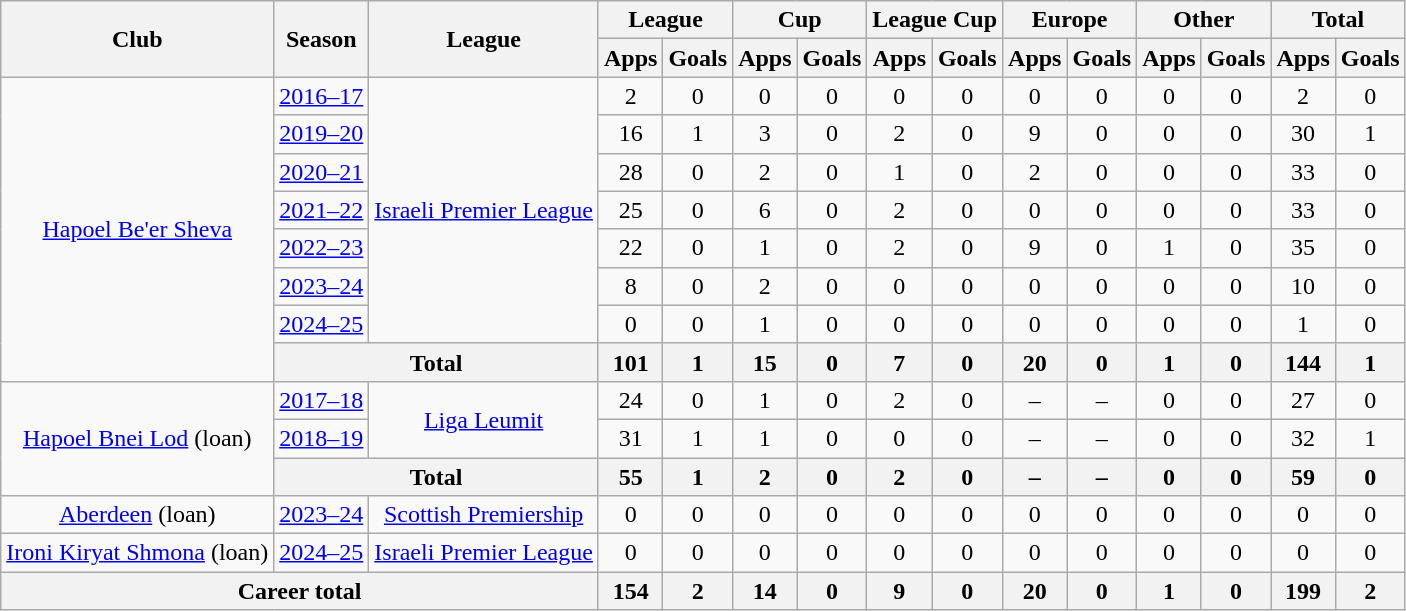<table class="wikitable" style="text-align: center;">
<tr>
<th rowspan="2">Club</th>
<th rowspan="2">Season</th>
<th rowspan="2">League</th>
<th colspan="2">League</th>
<th colspan="2">Cup</th>
<th colspan="2">League Cup</th>
<th colspan="2">Europe</th>
<th colspan="2">Other</th>
<th colspan="2">Total</th>
</tr>
<tr>
<th>Apps</th>
<th>Goals</th>
<th>Apps</th>
<th>Goals</th>
<th>Apps</th>
<th>Goals</th>
<th>Apps</th>
<th>Goals</th>
<th>Apps</th>
<th>Goals</th>
<th>Apps</th>
<th>Goals</th>
</tr>
<tr>
<td rowspan="8"><a href='#'>Hapoel Be'er Sheva</a></td>
<td><a href='#'>2016–17</a></td>
<td rowspan="7"><a href='#'>Israeli Premier League</a></td>
<td>2</td>
<td>0</td>
<td>0</td>
<td>0</td>
<td>0</td>
<td>0</td>
<td>0</td>
<td>0</td>
<td>0</td>
<td>0</td>
<td>2</td>
<td>0</td>
</tr>
<tr>
<td><a href='#'>2019–20</a></td>
<td>16</td>
<td>1</td>
<td>3</td>
<td>0</td>
<td>2</td>
<td>0</td>
<td>9</td>
<td>0</td>
<td>0</td>
<td>0</td>
<td>30</td>
<td>1</td>
</tr>
<tr>
<td><a href='#'>2020–21</a></td>
<td>28</td>
<td>0</td>
<td>2</td>
<td>0</td>
<td>1</td>
<td>0</td>
<td>2</td>
<td>0</td>
<td>0</td>
<td>0</td>
<td>33</td>
<td>0</td>
</tr>
<tr>
<td><a href='#'>2021–22</a></td>
<td>25</td>
<td>0</td>
<td>6</td>
<td>0</td>
<td>2</td>
<td>0</td>
<td>0</td>
<td>0</td>
<td>0</td>
<td>0</td>
<td>33</td>
<td>0</td>
</tr>
<tr>
<td><a href='#'>2022–23</a></td>
<td>22</td>
<td>0</td>
<td>1</td>
<td>0</td>
<td>2</td>
<td>0</td>
<td>9</td>
<td>0</td>
<td>1</td>
<td>0</td>
<td>35</td>
<td>0</td>
</tr>
<tr>
<td><a href='#'>2023–24</a></td>
<td>8</td>
<td>0</td>
<td>2</td>
<td>0</td>
<td>0</td>
<td>0</td>
<td>0</td>
<td>0</td>
<td>0</td>
<td>0</td>
<td>10</td>
<td>0</td>
</tr>
<tr>
<td><a href='#'>2024–25</a></td>
<td>0</td>
<td>0</td>
<td>1</td>
<td>0</td>
<td>0</td>
<td>0</td>
<td>0</td>
<td>0</td>
<td>0</td>
<td>0</td>
<td>1</td>
<td>0</td>
</tr>
<tr>
<th colspan="2">Total</th>
<th>101</th>
<th>1</th>
<th>15</th>
<th>0</th>
<th>7</th>
<th>0</th>
<th>20</th>
<th>0</th>
<th>1</th>
<th>0</th>
<th>144</th>
<th>1</th>
</tr>
<tr>
<td rowspan="3"><a href='#'>Hapoel Bnei Lod</a> (loan)</td>
<td><a href='#'>2017–18</a></td>
<td rowspan="2"><a href='#'>Liga Leumit</a></td>
<td>24</td>
<td>0</td>
<td>1</td>
<td>0</td>
<td>2</td>
<td>0</td>
<td>–</td>
<td>–</td>
<td>0</td>
<td>0</td>
<td>27</td>
<td>0</td>
</tr>
<tr>
<td><a href='#'>2018–19</a></td>
<td>31</td>
<td>1</td>
<td>1</td>
<td>0</td>
<td>0</td>
<td>0</td>
<td>–</td>
<td>–</td>
<td>0</td>
<td>0</td>
<td>32</td>
<td>1</td>
</tr>
<tr>
<th colspan="2">Total</th>
<th>55</th>
<th>1</th>
<th>2</th>
<th>0</th>
<th>2</th>
<th>0</th>
<th>–</th>
<th>–</th>
<th>0</th>
<th>0</th>
<th>59</th>
<th>0</th>
</tr>
<tr>
<td><a href='#'>Aberdeen</a> (loan)</td>
<td><a href='#'>2023–24</a></td>
<td><a href='#'>Scottish Premiership</a></td>
<td>0</td>
<td>0</td>
<td>0</td>
<td>0</td>
<td>0</td>
<td>0</td>
<td>0</td>
<td>0</td>
<td>0</td>
<td>0</td>
<td>0</td>
<td>0</td>
</tr>
<tr>
<td><a href='#'>Ironi Kiryat Shmona</a> (loan)</td>
<td><a href='#'>2024–25</a></td>
<td><a href='#'>Israeli Premier League</a></td>
<td>0</td>
<td>0</td>
<td>0</td>
<td>0</td>
<td>0</td>
<td>0</td>
<td>0</td>
<td>0</td>
<td>0</td>
<td>0</td>
<td>0</td>
<td>0</td>
</tr>
<tr>
<th colspan="3">Career total</th>
<th>154</th>
<th>2</th>
<th>14</th>
<th>0</th>
<th>9</th>
<th>0</th>
<th>20</th>
<th>0</th>
<th>1</th>
<th>0</th>
<th>199</th>
<th>2</th>
</tr>
</table>
